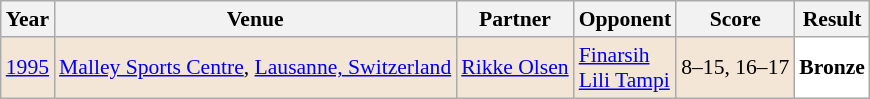<table class="sortable wikitable" style="font-size: 90%;">
<tr>
<th>Year</th>
<th>Venue</th>
<th>Partner</th>
<th>Opponent</th>
<th>Score</th>
<th>Result</th>
</tr>
<tr style="background:#F3E6D7">
<td align="center"><a href='#'>1995</a></td>
<td align="left"><a href='#'>Malley Sports Centre</a>, <a href='#'>Lausanne, Switzerland</a></td>
<td align="left"> <a href='#'>Rikke Olsen</a></td>
<td align="left"> <a href='#'>Finarsih</a> <br>  <a href='#'>Lili Tampi</a></td>
<td align="left">8–15, 16–17</td>
<td style="text-align:left; background:white"> <strong>Bronze</strong></td>
</tr>
</table>
